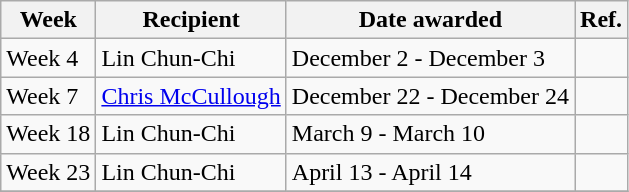<table class="wikitable">
<tr>
<th>Week</th>
<th>Recipient</th>
<th>Date awarded</th>
<th>Ref.</th>
</tr>
<tr>
<td>Week 4</td>
<td>Lin Chun-Chi</td>
<td>December 2 - December 3</td>
<td></td>
</tr>
<tr>
<td>Week 7</td>
<td><a href='#'>Chris McCullough</a></td>
<td>December 22 - December 24</td>
<td></td>
</tr>
<tr>
<td>Week 18</td>
<td>Lin Chun-Chi</td>
<td>March 9 - March 10</td>
<td></td>
</tr>
<tr>
<td>Week 23</td>
<td>Lin Chun-Chi</td>
<td>April 13 - April 14</td>
<td></td>
</tr>
<tr>
</tr>
</table>
